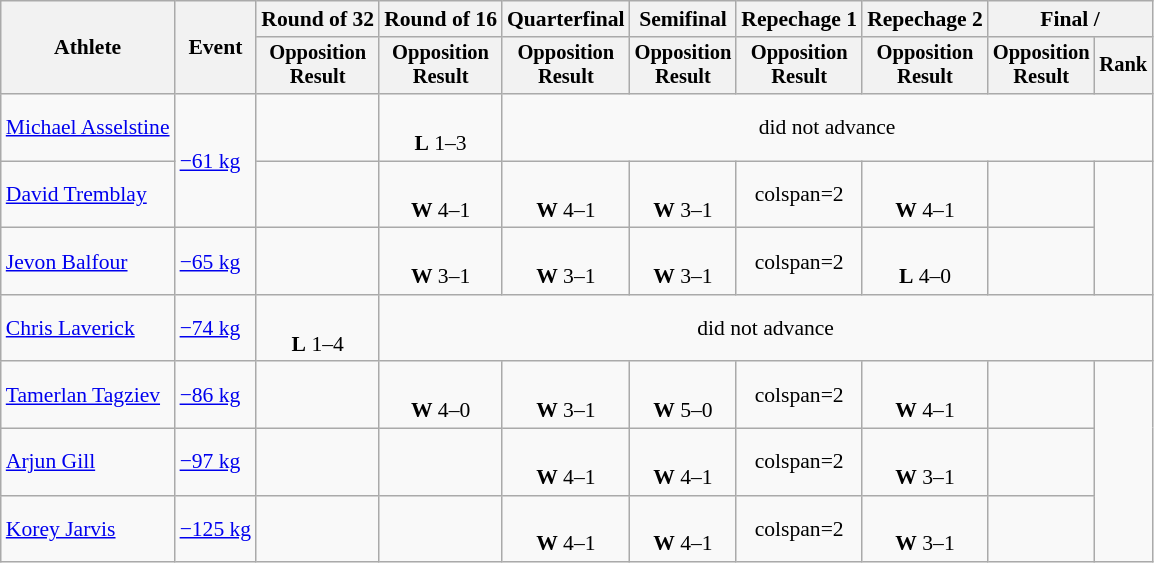<table class="wikitable" style="font-size:90%">
<tr>
<th rowspan=2>Athlete</th>
<th rowspan=2>Event</th>
<th>Round of 32</th>
<th>Round of 16</th>
<th>Quarterfinal</th>
<th>Semifinal</th>
<th>Repechage 1</th>
<th>Repechage 2</th>
<th colspan=2>Final / </th>
</tr>
<tr style="font-size: 95%">
<th>Opposition<br>Result</th>
<th>Opposition<br>Result</th>
<th>Opposition<br>Result</th>
<th>Opposition<br>Result</th>
<th>Opposition<br>Result</th>
<th>Opposition<br>Result</th>
<th>Opposition<br>Result</th>
<th>Rank</th>
</tr>
<tr align=center>
<td align=left><a href='#'>Michael Asselstine</a></td>
<td align=left rowspan="2"><a href='#'>−61 kg</a></td>
<td></td>
<td><br><strong>L</strong> 1–3 <sup></sup></td>
<td colspan="6">did not advance</td>
</tr>
<tr align=center>
<td align=left><a href='#'>David Tremblay</a></td>
<td></td>
<td><br><strong>W</strong> 4–1 <sup></sup></td>
<td><br><strong>W</strong> 4–1 <sup></sup></td>
<td><br><strong>W</strong> 3–1 <sup></sup></td>
<td>colspan=2 </td>
<td><br><strong>W</strong> 4–1 <sup></sup></td>
<td></td>
</tr>
<tr align=center>
<td align=left><a href='#'>Jevon Balfour</a></td>
<td align=left><a href='#'>−65 kg</a></td>
<td></td>
<td><br><strong>W</strong> 3–1 <sup></sup></td>
<td><br><strong>W</strong> 3–1 <sup></sup></td>
<td><br><strong>W</strong> 3–1 <sup></sup></td>
<td>colspan=2 </td>
<td><br><strong>L</strong> 4–0 <sup></sup></td>
<td></td>
</tr>
<tr align=center>
<td align=left><a href='#'>Chris Laverick</a></td>
<td align=left><a href='#'>−74 kg</a></td>
<td><br><strong>L</strong> 1–4 <sup></sup></td>
<td colspan="7">did not advance</td>
</tr>
<tr align=center>
<td align=left><a href='#'>Tamerlan Tagziev</a></td>
<td align=left><a href='#'>−86 kg</a></td>
<td></td>
<td><br><strong>W</strong> 4–0 <sup></sup></td>
<td><br><strong>W</strong> 3–1 <sup></sup></td>
<td><br><strong>W</strong> 5–0 <sup></sup></td>
<td>colspan=2 </td>
<td><br><strong>W</strong> 4–1 <sup></sup></td>
<td></td>
</tr>
<tr align=center>
<td align=left><a href='#'>Arjun Gill</a></td>
<td align=left><a href='#'>−97 kg</a></td>
<td></td>
<td></td>
<td><br><strong>W</strong> 4–1 <sup></sup></td>
<td><br><strong>W</strong> 4–1 <sup></sup></td>
<td>colspan=2 </td>
<td><br><strong>W</strong> 3–1 <sup></sup></td>
<td></td>
</tr>
<tr align=center>
<td align=left><a href='#'>Korey Jarvis</a></td>
<td align=left><a href='#'>−125 kg</a></td>
<td></td>
<td></td>
<td><br><strong>W</strong> 4–1 <sup></sup></td>
<td><br><strong>W</strong> 4–1 <sup></sup></td>
<td>colspan=2 </td>
<td><br><strong>W</strong> 3–1 <sup></sup></td>
<td></td>
</tr>
</table>
